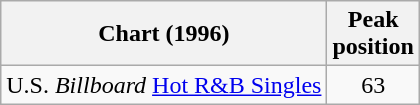<table class="wikitable">
<tr>
<th>Chart (1996)</th>
<th>Peak<br>position</th>
</tr>
<tr>
<td>U.S. <em>Billboard</em> <a href='#'>Hot R&B Singles</a></td>
<td align="center">63</td>
</tr>
</table>
